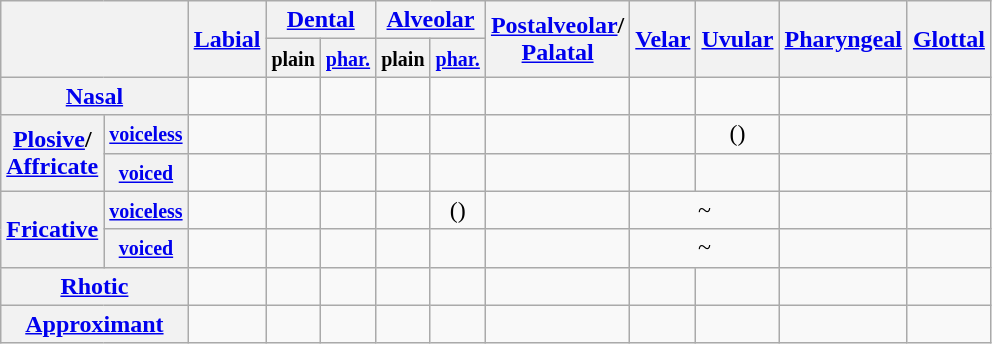<table class="wikitable" style="text-align:center">
<tr>
<th colspan="2" rowspan="2"></th>
<th rowspan="2"><a href='#'>Labial</a></th>
<th colspan="2"><a href='#'>Dental</a></th>
<th colspan="2"><a href='#'>Alveolar</a></th>
<th rowspan="2"><a href='#'>Postalveolar</a>/<br><a href='#'>Palatal</a></th>
<th rowspan="2"><a href='#'>Velar</a></th>
<th rowspan="2"><a href='#'>Uvular</a></th>
<th rowspan="2"><a href='#'>Pharyngeal</a></th>
<th rowspan="2"><a href='#'>Glottal</a></th>
</tr>
<tr>
<th><small>plain</small></th>
<th><small><a href='#'>phar.</a></small></th>
<th><small>plain</small></th>
<th><small><a href='#'>phar.</a></small></th>
</tr>
<tr>
<th colspan="2"><a href='#'>Nasal</a></th>
<td></td>
<td></td>
<td></td>
<td></td>
<td></td>
<td></td>
<td></td>
<td></td>
<td></td>
<td></td>
</tr>
<tr>
<th rowspan="2"><a href='#'>Plosive</a>/<br><a href='#'>Affricate</a></th>
<th><small><a href='#'>voiceless</a></small></th>
<td></td>
<td></td>
<td></td>
<td></td>
<td></td>
<td></td>
<td></td>
<td>()</td>
<td></td>
<td></td>
</tr>
<tr>
<th><small><a href='#'>voiced</a></small></th>
<td></td>
<td></td>
<td></td>
<td></td>
<td></td>
<td></td>
<td></td>
<td></td>
<td></td>
<td></td>
</tr>
<tr>
<th rowspan="2"><a href='#'>Fricative</a></th>
<th><small><a href='#'>voiceless</a></small></th>
<td></td>
<td></td>
<td></td>
<td></td>
<td>()</td>
<td></td>
<td colspan="2"> ~ </td>
<td></td>
<td></td>
</tr>
<tr>
<th><small><a href='#'>voiced</a></small></th>
<td></td>
<td></td>
<td></td>
<td></td>
<td></td>
<td></td>
<td colspan="2"> ~ </td>
<td></td>
<td></td>
</tr>
<tr>
<th colspan="2"><a href='#'>Rhotic</a></th>
<td></td>
<td></td>
<td></td>
<td></td>
<td></td>
<td></td>
<td></td>
<td></td>
<td></td>
<td></td>
</tr>
<tr>
<th colspan="2"><a href='#'>Approximant</a></th>
<td></td>
<td></td>
<td></td>
<td></td>
<td></td>
<td></td>
<td></td>
<td></td>
<td></td>
<td></td>
</tr>
</table>
